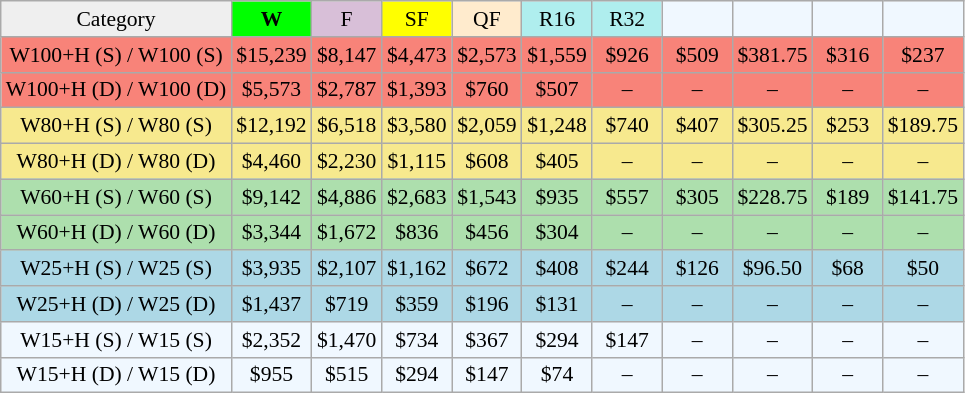<table class="wikitable" style="font-size:90%">
<tr align=center>
<td style="background:#efefef;">Category</td>
<td style="width:40px; background:lime;"><strong>W</strong></td>
<td style="width:40px; background:thistle;">F</td>
<td style="width:40px; background:#ff0;">SF</td>
<td style="width:40px; background:#ffebcd;">QF</td>
<td style="width:40px; background:#afeeee;">R16</td>
<td style="width:40px; background:#afeeee;">R32</td>
<td style="width:40px; background:#f0f8ff;"></td>
<td style="width:40px; background:#f0f8ff;"></td>
<td style="width:40px; background:#f0f8ff;"></td>
<td style="width:40px; background:#f0f8ff;"></td>
</tr>
<tr style="text-align:center; background:#f88379;">
<td>W100+H (S) / W100 (S)</td>
<td>$15,239</td>
<td>$8,147</td>
<td>$4,473</td>
<td>$2,573</td>
<td>$1,559</td>
<td>$926</td>
<td>$509</td>
<td>$381.75</td>
<td>$316</td>
<td>$237</td>
</tr>
<tr style="text-align:center; background:#f88379;">
<td>W100+H (D) / W100 (D)</td>
<td>$5,573</td>
<td>$2,787</td>
<td>$1,393</td>
<td>$760</td>
<td>$507</td>
<td>–</td>
<td>–</td>
<td>–</td>
<td>–</td>
<td>–</td>
</tr>
<tr style="text-align:center; background:#f7e98e;">
<td>W80+H (S) / W80 (S)</td>
<td>$12,192</td>
<td>$6,518</td>
<td>$3,580</td>
<td>$2,059</td>
<td>$1,248</td>
<td>$740</td>
<td>$407</td>
<td>$305.25</td>
<td>$253</td>
<td>$189.75</td>
</tr>
<tr style="text-align:center; background:#f7e98e;">
<td>W80+H (D) / W80 (D)</td>
<td>$4,460</td>
<td>$2,230</td>
<td>$1,115</td>
<td>$608</td>
<td>$405</td>
<td>–</td>
<td>–</td>
<td>–</td>
<td>–</td>
<td>–</td>
</tr>
<tr style="text-align:center; background:#addfad;">
<td>W60+H (S) / W60 (S)</td>
<td>$9,142</td>
<td>$4,886</td>
<td>$2,683</td>
<td>$1,543</td>
<td>$935</td>
<td>$557</td>
<td>$305</td>
<td>$228.75</td>
<td>$189</td>
<td>$141.75</td>
</tr>
<tr style="text-align:center; background:#addfad;">
<td>W60+H (D) / W60 (D)</td>
<td>$3,344</td>
<td>$1,672</td>
<td>$836</td>
<td>$456</td>
<td>$304</td>
<td>–</td>
<td>–</td>
<td>–</td>
<td>–</td>
<td>–</td>
</tr>
<tr style="text-align:center; background:lightblue;">
<td>W25+H (S) / W25 (S)</td>
<td>$3,935</td>
<td>$2,107</td>
<td>$1,162</td>
<td>$672</td>
<td>$408</td>
<td>$244</td>
<td>$126</td>
<td>$96.50</td>
<td>$68</td>
<td>$50</td>
</tr>
<tr style="text-align:center; background:lightblue;">
<td>W25+H (D) / W25 (D)</td>
<td>$1,437</td>
<td>$719</td>
<td>$359</td>
<td>$196</td>
<td>$131</td>
<td>–</td>
<td>–</td>
<td>–</td>
<td>–</td>
<td>–</td>
</tr>
<tr style="text-align:center; background:#f0f8ff;">
<td>W15+H (S) / W15 (S)</td>
<td>$2,352</td>
<td>$1,470</td>
<td>$734</td>
<td>$367</td>
<td>$294</td>
<td>$147</td>
<td>–</td>
<td>–</td>
<td>–</td>
<td>–</td>
</tr>
<tr style="text-align:center; background:#f0f8ff;">
<td>W15+H (D) / W15 (D)</td>
<td>$955</td>
<td>$515</td>
<td>$294</td>
<td>$147</td>
<td>$74</td>
<td>–</td>
<td>–</td>
<td>–</td>
<td>–</td>
<td>–</td>
</tr>
</table>
